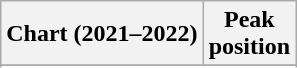<table class="wikitable sortable plainrowheaders">
<tr>
<th scope="col">Chart (2021–2022)</th>
<th scope="col">Peak<br>position</th>
</tr>
<tr>
</tr>
<tr>
</tr>
<tr>
</tr>
<tr>
</tr>
<tr>
</tr>
<tr>
</tr>
<tr>
</tr>
</table>
